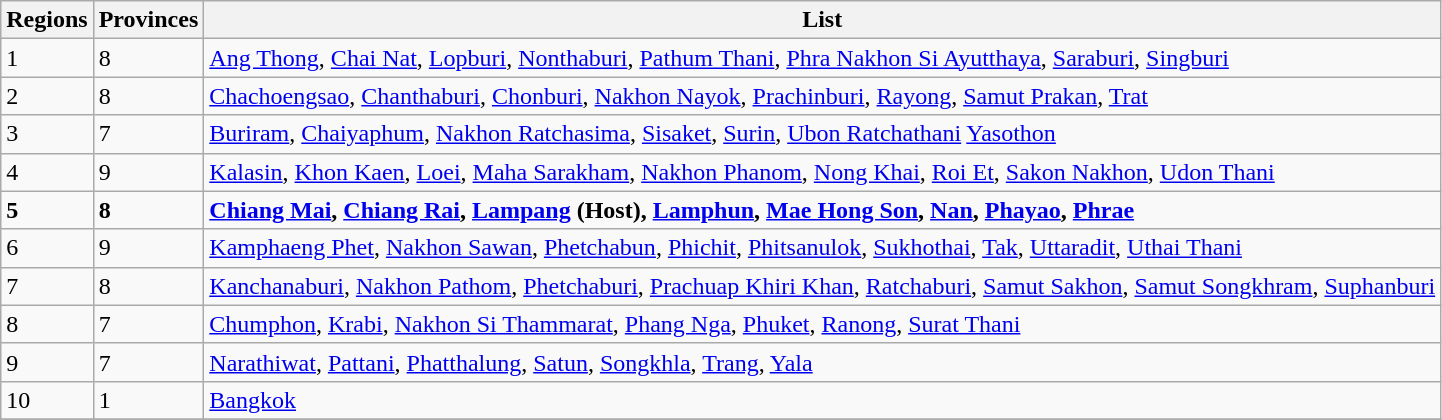<table class="wikitable">
<tr>
<th>Regions</th>
<th>Provinces</th>
<th>List</th>
</tr>
<tr>
<td>1</td>
<td>8</td>
<td><a href='#'>Ang Thong</a>,    <a href='#'>Chai Nat</a>,    <a href='#'>Lopburi</a>,    <a href='#'>Nonthaburi</a>,    <a href='#'>Pathum Thani</a>,    <a href='#'>Phra Nakhon Si Ayutthaya</a>,    <a href='#'>Saraburi</a>,    <a href='#'>Singburi</a></td>
</tr>
<tr>
<td>2</td>
<td>8</td>
<td><a href='#'>Chachoengsao</a>,    <a href='#'>Chanthaburi</a>,    <a href='#'>Chonburi</a>,    <a href='#'>Nakhon Nayok</a>,    <a href='#'>Prachinburi</a>,    <a href='#'>Rayong</a>,    <a href='#'>Samut Prakan</a>,    <a href='#'>Trat</a></td>
</tr>
<tr>
<td>3</td>
<td>7</td>
<td><a href='#'>Buriram</a>,    <a href='#'>Chaiyaphum</a>,    <a href='#'>Nakhon Ratchasima</a>,    <a href='#'>Sisaket</a>,    <a href='#'>Surin</a>,    <a href='#'>Ubon Ratchathani</a>   <a href='#'>Yasothon</a></td>
</tr>
<tr>
<td>4</td>
<td>9</td>
<td><a href='#'>Kalasin</a>,    <a href='#'>Khon Kaen</a>,    <a href='#'>Loei</a>,    <a href='#'>Maha Sarakham</a>,    <a href='#'>Nakhon Phanom</a>,    <a href='#'>Nong Khai</a>,    <a href='#'>Roi Et</a>,    <a href='#'>Sakon Nakhon</a>,    <a href='#'>Udon Thani</a></td>
</tr>
<tr>
<td><strong>5</strong></td>
<td><strong>8</strong></td>
<td><strong><a href='#'>Chiang Mai</a>,    <a href='#'>Chiang Rai</a>,    <a href='#'>Lampang</a> (Host),    <a href='#'>Lamphun</a>,    <a href='#'>Mae Hong Son</a>,    <a href='#'>Nan</a>,    <a href='#'>Phayao</a>,    <a href='#'>Phrae</a></strong></td>
</tr>
<tr>
<td>6</td>
<td>9</td>
<td><a href='#'>Kamphaeng Phet</a>,    <a href='#'>Nakhon Sawan</a>,    <a href='#'>Phetchabun</a>,    <a href='#'>Phichit</a>,    <a href='#'>Phitsanulok</a>,    <a href='#'>Sukhothai</a>,    <a href='#'>Tak</a>,    <a href='#'>Uttaradit</a>,    <a href='#'>Uthai Thani</a></td>
</tr>
<tr>
<td>7</td>
<td>8</td>
<td><a href='#'>Kanchanaburi</a>,    <a href='#'>Nakhon Pathom</a>,    <a href='#'>Phetchaburi</a>,    <a href='#'>Prachuap Khiri Khan</a>,    <a href='#'>Ratchaburi</a>,    <a href='#'>Samut Sakhon</a>,    <a href='#'>Samut Songkhram</a>,    <a href='#'>Suphanburi</a></td>
</tr>
<tr>
<td>8</td>
<td>7</td>
<td><a href='#'>Chumphon</a>,    <a href='#'>Krabi</a>,    <a href='#'>Nakhon Si Thammarat</a>,    <a href='#'>Phang Nga</a>,    <a href='#'>Phuket</a>,    <a href='#'>Ranong</a>,    <a href='#'>Surat Thani</a></td>
</tr>
<tr>
<td>9</td>
<td>7</td>
<td><a href='#'>Narathiwat</a>,    <a href='#'>Pattani</a>,    <a href='#'>Phatthalung</a>,    <a href='#'>Satun</a>,    <a href='#'>Songkhla</a>,    <a href='#'>Trang</a>,    <a href='#'>Yala</a></td>
</tr>
<tr>
<td>10</td>
<td>1</td>
<td><a href='#'>Bangkok</a></td>
</tr>
<tr>
</tr>
</table>
